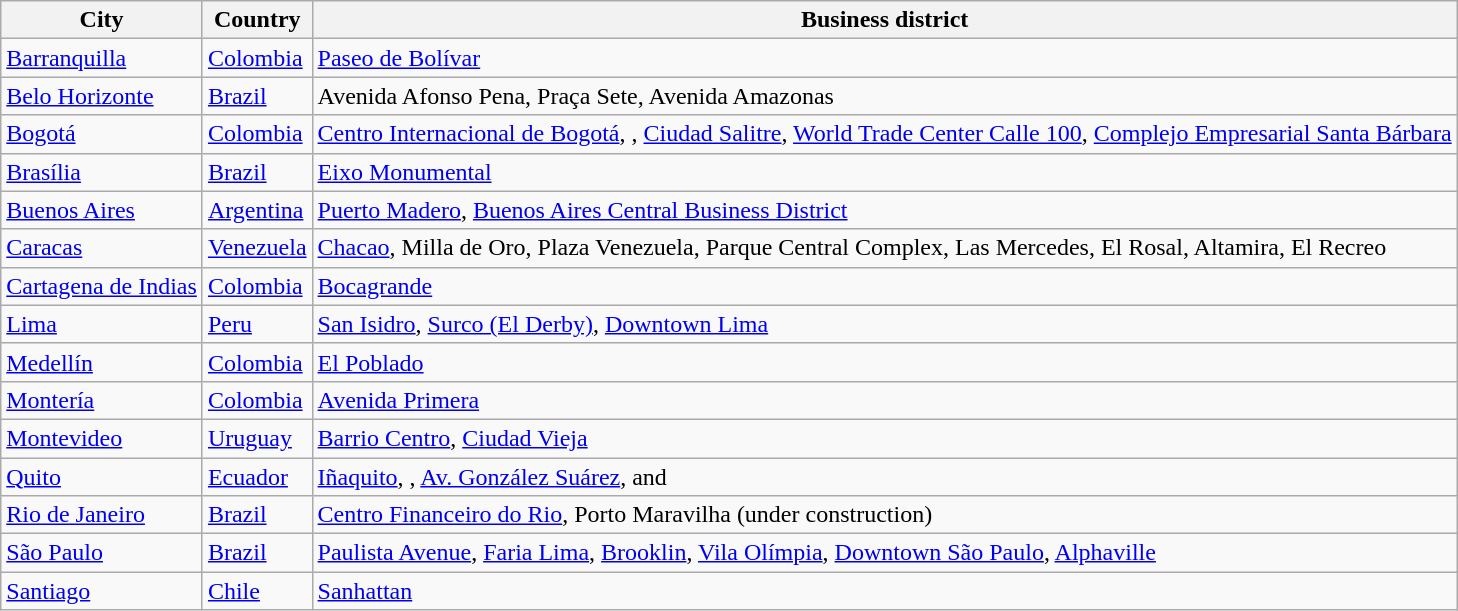<table class="sortable wikitable">
<tr>
<th>City</th>
<th>Country</th>
<th>Business district</th>
</tr>
<tr>
<td><a href='#'>Barranquilla</a></td>
<td><a href='#'>Colombia</a></td>
<td><a href='#'>Paseo de Bolívar</a></td>
</tr>
<tr>
<td><a href='#'>Belo Horizonte</a></td>
<td><a href='#'>Brazil</a></td>
<td>Avenida Afonso Pena, Praça Sete, Avenida Amazonas</td>
</tr>
<tr>
<td><a href='#'>Bogotá</a></td>
<td><a href='#'>Colombia</a></td>
<td><a href='#'>Centro Internacional de Bogotá</a>, , <a href='#'>Ciudad Salitre</a>, <a href='#'>World Trade Center Calle 100</a>, <a href='#'>Complejo Empresarial Santa Bárbara</a></td>
</tr>
<tr>
<td><a href='#'>Brasília</a></td>
<td><a href='#'>Brazil</a></td>
<td><a href='#'>Eixo Monumental</a></td>
</tr>
<tr>
<td><a href='#'>Buenos Aires</a></td>
<td><a href='#'>Argentina</a></td>
<td><a href='#'>Puerto Madero</a>, <a href='#'>Buenos Aires Central Business District</a></td>
</tr>
<tr>
<td><a href='#'>Caracas</a></td>
<td><a href='#'>Venezuela</a></td>
<td><a href='#'>Chacao</a>, Milla de Oro, Plaza Venezuela, Parque Central Complex, Las Mercedes, El Rosal, Altamira, El Recreo</td>
</tr>
<tr>
<td><a href='#'>Cartagena de Indias</a></td>
<td><a href='#'>Colombia</a></td>
<td><a href='#'>Bocagrande</a></td>
</tr>
<tr>
<td><a href='#'>Lima</a></td>
<td><a href='#'>Peru</a></td>
<td><a href='#'>San Isidro</a>, <a href='#'>Surco (El Derby)</a>, <a href='#'>Downtown Lima</a></td>
</tr>
<tr>
<td><a href='#'>Medellín</a></td>
<td><a href='#'>Colombia</a></td>
<td><a href='#'>El Poblado</a></td>
</tr>
<tr>
<td><a href='#'>Montería</a></td>
<td><a href='#'>Colombia</a></td>
<td><a href='#'>Avenida Primera</a></td>
</tr>
<tr>
<td><a href='#'>Montevideo</a></td>
<td><a href='#'>Uruguay</a></td>
<td><a href='#'>Barrio Centro</a>, <a href='#'>Ciudad Vieja</a></td>
</tr>
<tr>
<td><a href='#'>Quito</a></td>
<td><a href='#'>Ecuador</a></td>
<td><a href='#'>Iñaquito</a>, , <a href='#'>Av. González Suárez</a>,  and </td>
</tr>
<tr>
<td><a href='#'>Rio de Janeiro</a></td>
<td><a href='#'>Brazil</a></td>
<td><a href='#'>Centro Financeiro do Rio</a>, Porto Maravilha (under construction)</td>
</tr>
<tr>
<td><a href='#'>São Paulo</a></td>
<td><a href='#'>Brazil</a></td>
<td><a href='#'>Paulista Avenue</a>, <a href='#'>Faria Lima</a>, <a href='#'>Brooklin</a>, <a href='#'>Vila Olímpia</a>, <a href='#'>Downtown São Paulo</a>, <a href='#'>Alphaville</a></td>
</tr>
<tr>
<td><a href='#'>Santiago</a></td>
<td><a href='#'>Chile</a></td>
<td><a href='#'>Sanhattan</a></td>
</tr>
</table>
